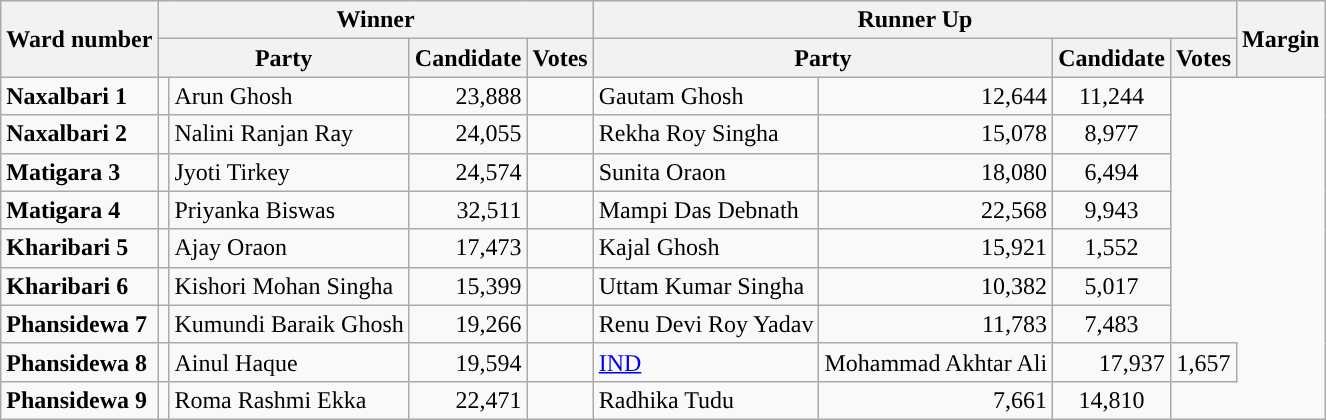<table class="wikitable sortable">
<tr>
<th colspan="1" rowspan="2">Ward number</th>
<th colspan="4">Winner</th>
<th colspan="4">Runner Up</th>
<th rowspan="2">Margin</th>
</tr>
<tr>
<th colspan="2">Party</th>
<th>Candidate</th>
<th>Votes</th>
<th colspan="2">Party</th>
<th>Candidate</th>
<th>Votes</th>
</tr>
<tr>
<td><strong>Naxalbari 1</strong></td>
<td></td>
<td>Arun Ghosh</td>
<td style="text-align:right">23,888</td>
<td></td>
<td>Gautam Ghosh</td>
<td style="text-align:right">12,644</td>
<td style="text-align:center; background:">11,244</td>
</tr>
<tr>
<td><strong>Naxalbari 2</strong></td>
<td></td>
<td>Nalini Ranjan Ray</td>
<td style="text-align:right">24,055</td>
<td></td>
<td>Rekha Roy Singha</td>
<td style="text-align:right">15,078</td>
<td style="text-align:center; background:">8,977</td>
</tr>
<tr>
<td><strong>Matigara 3</strong></td>
<td></td>
<td>Jyoti Tirkey</td>
<td style="text-align:right">24,574</td>
<td></td>
<td>Sunita Oraon</td>
<td style="text-align:right">18,080</td>
<td style="text-align:center; background:">6,494</td>
</tr>
<tr>
<td><strong>Matigara 4</strong></td>
<td></td>
<td>Priyanka Biswas</td>
<td style="text-align:right">32,511</td>
<td></td>
<td>Mampi Das Debnath</td>
<td style="text-align:right">22,568</td>
<td style="text-align:center; background:">9,943</td>
</tr>
<tr>
<td><strong>Kharibari 5</strong></td>
<td></td>
<td>Ajay Oraon</td>
<td style="text-align:right">17,473</td>
<td></td>
<td>Kajal Ghosh</td>
<td style="text-align:right">15,921</td>
<td style="text-align:center; background:">1,552</td>
</tr>
<tr>
<td><strong>Kharibari 6</strong></td>
<td></td>
<td>Kishori Mohan Singha</td>
<td style="text-align:right">15,399</td>
<td></td>
<td>Uttam Kumar Singha</td>
<td style="text-align:right">10,382</td>
<td style="text-align:center; background:">5,017</td>
</tr>
<tr>
<td><strong>Phansidewa 7</strong></td>
<td></td>
<td>Kumundi Baraik Ghosh</td>
<td style="text-align:right">19,266</td>
<td></td>
<td>Renu Devi Roy Yadav</td>
<td style="text-align:right">11,783</td>
<td style="text-align:center; background:">7,483</td>
</tr>
<tr>
<td><strong>Phansidewa 8</strong></td>
<td></td>
<td>Ainul Haque</td>
<td style="text-align:right">19,594</td>
<td style="background-color:"></td>
<td><a href='#'>IND</a></td>
<td>Mohammad Akhtar Ali</td>
<td style="text-align:right">17,937</td>
<td style="text-align:center; background:">1,657</td>
</tr>
<tr>
<td><strong>Phansidewa 9</strong></td>
<td></td>
<td>Roma Rashmi Ekka</td>
<td style="text-align:right">22,471</td>
<td></td>
<td>Radhika Tudu</td>
<td style="text-align:right">7,661</td>
<td style="text-align:center; background:">14,810</td>
</tr>
</table>
